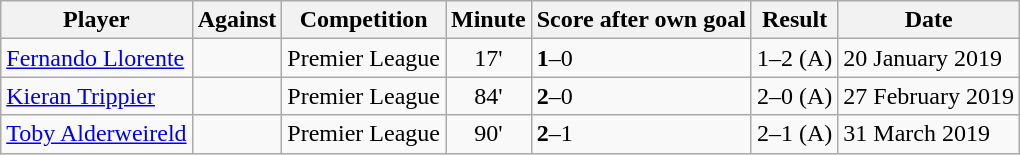<table class="wikitable sortable">
<tr>
<th>Player</th>
<th>Against</th>
<th>Competition</th>
<th>Minute</th>
<th style="text-align:center">Score after own goal</th>
<th style="text-align:center">Result</th>
<th>Date</th>
</tr>
<tr>
<td> <a href='#'>Fernando Llorente</a></td>
<td></td>
<td>Premier League</td>
<td style="text-align:center">17'</td>
<td><strong>1</strong>–0</td>
<td>1–2 (A)</td>
<td>20 January 2019</td>
</tr>
<tr>
<td> <a href='#'>Kieran Trippier</a></td>
<td></td>
<td>Premier League</td>
<td style="text-align:center">84'</td>
<td><strong>2</strong>–0</td>
<td>2–0 (A)</td>
<td>27 February 2019</td>
</tr>
<tr>
<td> <a href='#'>Toby Alderweireld</a></td>
<td></td>
<td>Premier League</td>
<td style="text-align:center">90'</td>
<td><strong>2</strong>–1</td>
<td>2–1 (A)</td>
<td>31 March 2019</td>
</tr>
</table>
